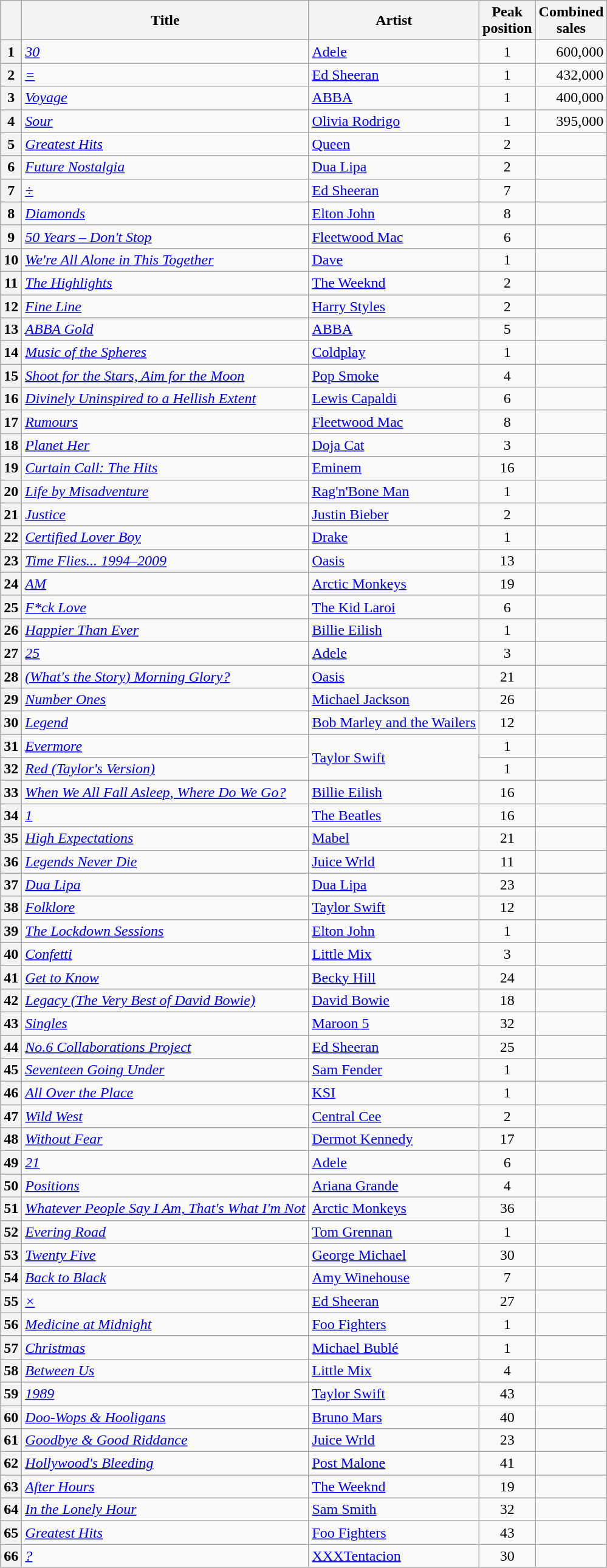<table class="wikitable plainrowheaders sortable">
<tr>
<th scope=col></th>
<th scope=col>Title</th>
<th scope=col>Artist</th>
<th scope=col>Peak<br>position</th>
<th scope=col>Combined<br>sales</th>
</tr>
<tr>
<th scope=row style="text-align:center;">1</th>
<td><em><a href='#'>30</a></em></td>
<td><a href='#'>Adele</a></td>
<td align="center">1</td>
<td align="right">600,000</td>
</tr>
<tr>
<th scope=row style="text-align:center;">2</th>
<td><em><a href='#'>=</a></em></td>
<td><a href='#'>Ed Sheeran</a></td>
<td align="center">1</td>
<td align="right">432,000</td>
</tr>
<tr>
<th scope=row style="text-align:center;">3</th>
<td><em><a href='#'>Voyage</a></em></td>
<td><a href='#'>ABBA</a></td>
<td align="center">1</td>
<td align="right">400,000</td>
</tr>
<tr>
<th scope=row style="text-align:center;">4</th>
<td><em><a href='#'>Sour</a></em></td>
<td><a href='#'>Olivia Rodrigo</a></td>
<td align="center">1</td>
<td align="right">395,000</td>
</tr>
<tr>
<th scope=row style="text-align:center;">5</th>
<td><em><a href='#'>Greatest Hits</a></em></td>
<td><a href='#'>Queen</a></td>
<td align="center">2 </td>
<td align="right"></td>
</tr>
<tr>
<th scope=row style="text-align:center;">6</th>
<td><em><a href='#'>Future Nostalgia</a></em></td>
<td><a href='#'>Dua Lipa</a></td>
<td align="center">2 </td>
<td align="right"></td>
</tr>
<tr>
<th scope=row style="text-align:center;">7</th>
<td><em><a href='#'>÷</a></em></td>
<td><a href='#'>Ed Sheeran</a></td>
<td align="center">7 </td>
<td align="right"></td>
</tr>
<tr>
<th scope=row style="text-align:center;">8</th>
<td><em><a href='#'>Diamonds</a></em></td>
<td><a href='#'>Elton John</a></td>
<td align="center">8 </td>
<td align="right"></td>
</tr>
<tr>
<th scope=row style="text-align:center;">9</th>
<td><em><a href='#'>50 Years – Don't Stop</a></em></td>
<td><a href='#'>Fleetwood Mac</a></td>
<td align="center">6 </td>
<td align="right"></td>
</tr>
<tr>
<th scope=row style="text-align:center;">10</th>
<td><em><a href='#'>We're All Alone in This Together</a></em></td>
<td><a href='#'>Dave</a></td>
<td align="center">1</td>
<td align="right"></td>
</tr>
<tr>
<th scope=row style="text-align:center;">11</th>
<td><em><a href='#'>The Highlights</a></em></td>
<td><a href='#'>The Weeknd</a></td>
<td align="center">2</td>
<td align="right"></td>
</tr>
<tr>
<th scope=row style="text-align:center;">12</th>
<td><em><a href='#'>Fine Line</a></em></td>
<td><a href='#'>Harry Styles</a></td>
<td align="center">2</td>
<td align="right"></td>
</tr>
<tr>
<th scope=row style="text-align:center;">13</th>
<td><em><a href='#'>ABBA Gold</a></em></td>
<td><a href='#'>ABBA</a></td>
<td align="center">5 </td>
<td align="right"></td>
</tr>
<tr>
<th scope=row style="text-align:center;">14</th>
<td><em><a href='#'>Music of the Spheres</a></em></td>
<td><a href='#'>Coldplay</a></td>
<td align="center">1</td>
<td align="right"></td>
</tr>
<tr>
<th scope=row style="text-align:center;">15</th>
<td><em><a href='#'>Shoot for the Stars, Aim for the Moon</a></em></td>
<td><a href='#'>Pop Smoke</a></td>
<td align="center">4 </td>
<td align="right"></td>
</tr>
<tr>
<th scope=row style="text-align:center;">16</th>
<td><em><a href='#'>Divinely Uninspired to a Hellish Extent</a></em></td>
<td><a href='#'>Lewis Capaldi</a></td>
<td align="center">6 </td>
<td align="right"></td>
</tr>
<tr>
<th scope=row style="text-align:center;">17</th>
<td><em><a href='#'>Rumours</a></em></td>
<td><a href='#'>Fleetwood Mac</a></td>
<td align="center">8 </td>
<td align="right"></td>
</tr>
<tr>
<th scope=row style="text-align:center;">18</th>
<td><em><a href='#'>Planet Her</a></em></td>
<td><a href='#'>Doja Cat</a></td>
<td align="center">3</td>
<td align="right"></td>
</tr>
<tr>
<th scope=row style="text-align:center;">19</th>
<td><em><a href='#'>Curtain Call: The Hits</a></em></td>
<td><a href='#'>Eminem</a></td>
<td align="center">16 </td>
<td align="right"></td>
</tr>
<tr>
<th scope=row style="text-align:center;">20</th>
<td><em><a href='#'>Life by Misadventure</a></em></td>
<td><a href='#'>Rag'n'Bone Man</a></td>
<td align="center">1</td>
<td align="right"></td>
</tr>
<tr>
<th scope=row style="text-align:center;">21</th>
<td><em><a href='#'>Justice</a></em></td>
<td><a href='#'>Justin Bieber</a></td>
<td align="center">2</td>
<td align="right"></td>
</tr>
<tr>
<th scope=row style="text-align:center;">22</th>
<td><em><a href='#'>Certified Lover Boy</a></em></td>
<td><a href='#'>Drake</a></td>
<td align="center">1</td>
<td align="right"></td>
</tr>
<tr>
<th scope=row style="text-align:center;">23</th>
<td><em><a href='#'>Time Flies... 1994–2009</a></em></td>
<td><a href='#'>Oasis</a></td>
<td align="center">13 </td>
<td align="right"></td>
</tr>
<tr>
<th scope=row style="text-align:center;">24</th>
<td><em><a href='#'>AM</a></em></td>
<td><a href='#'>Arctic Monkeys</a></td>
<td align="center">19 </td>
<td align="right"></td>
</tr>
<tr>
<th scope=row style="text-align:center;">25</th>
<td><em><a href='#'>F*ck Love</a></em></td>
<td><a href='#'>The Kid Laroi</a></td>
<td align="center">6</td>
<td align="right"></td>
</tr>
<tr>
<th scope=row style="text-align:center;">26</th>
<td><em><a href='#'>Happier Than Ever</a></em></td>
<td><a href='#'>Billie Eilish</a></td>
<td align="center">1</td>
<td align="right"></td>
</tr>
<tr>
<th scope=row style="text-align:center;">27</th>
<td><em><a href='#'>25</a></em></td>
<td><a href='#'>Adele</a></td>
<td align="center">3 </td>
<td align="right"></td>
</tr>
<tr>
<th scope=row style="text-align:center;">28</th>
<td><em><a href='#'>(What's the Story) Morning Glory?</a></em></td>
<td><a href='#'>Oasis</a></td>
<td align="center">21 </td>
<td align="right"></td>
</tr>
<tr>
<th scope=row style="text-align:center;">29</th>
<td><em><a href='#'>Number Ones</a></em></td>
<td><a href='#'>Michael Jackson</a></td>
<td align="center">26 </td>
<td align="right"></td>
</tr>
<tr>
<th scope=row style="text-align:center;">30</th>
<td><em><a href='#'>Legend</a></em></td>
<td><a href='#'>Bob Marley and the Wailers</a></td>
<td align="center">12 </td>
<td align="right"></td>
</tr>
<tr>
<th scope=row style="text-align:center;">31</th>
<td><em><a href='#'>Evermore</a></em></td>
<td rowspan="2"><a href='#'>Taylor Swift</a></td>
<td align="center">1</td>
<td align="right"></td>
</tr>
<tr>
<th scope=row style="text-align:center;">32</th>
<td><em><a href='#'>Red (Taylor's Version)</a></em></td>
<td align="center">1</td>
<td align="right"></td>
</tr>
<tr>
<th scope=row style="text-align:center;">33</th>
<td><em><a href='#'>When We All Fall Asleep, Where Do We Go?</a></em></td>
<td><a href='#'>Billie Eilish</a></td>
<td align="center">16 </td>
<td align="right"></td>
</tr>
<tr>
<th scope=row style="text-align:center;">34</th>
<td><em><a href='#'>1</a></em></td>
<td><a href='#'>The Beatles</a></td>
<td align="center">16 </td>
<td align="right"></td>
</tr>
<tr>
<th scope=row style="text-align:center;">35</th>
<td><em><a href='#'>High Expectations</a></em></td>
<td><a href='#'>Mabel</a></td>
<td align="center">21 </td>
<td align="right"></td>
</tr>
<tr>
<th scope=row style="text-align:center;">36</th>
<td><em><a href='#'>Legends Never Die</a></em></td>
<td><a href='#'>Juice Wrld</a></td>
<td align="center">11 </td>
<td align="right"></td>
</tr>
<tr>
<th scope=row style="text-align:center;">37</th>
<td><em><a href='#'>Dua Lipa</a></em></td>
<td><a href='#'>Dua Lipa</a></td>
<td align="center">23 </td>
<td align="right"></td>
</tr>
<tr>
<th scope=row style="text-align:center;">38</th>
<td><em><a href='#'>Folklore</a></em></td>
<td><a href='#'>Taylor Swift</a></td>
<td align="center">12 </td>
<td align="right"></td>
</tr>
<tr>
<th scope=row style="text-align:center;">39</th>
<td><em><a href='#'>The Lockdown Sessions</a></em></td>
<td><a href='#'>Elton John</a></td>
<td align="center">1</td>
<td align="right"></td>
</tr>
<tr>
<th scope=row style="text-align:center;">40</th>
<td><em><a href='#'>Confetti</a></em></td>
<td><a href='#'>Little Mix</a></td>
<td align="center">3 </td>
<td align="right"></td>
</tr>
<tr>
<th scope=row style="text-align:center;">41</th>
<td><em><a href='#'>Get to Know</a></em></td>
<td><a href='#'>Becky Hill</a></td>
<td align="center">24 </td>
<td align="right"></td>
</tr>
<tr>
<th scope=row style="text-align:center;">42</th>
<td><em><a href='#'>Legacy (The Very Best of David Bowie)</a></em></td>
<td><a href='#'>David Bowie</a></td>
<td align="center">18 </td>
<td align="right"></td>
</tr>
<tr>
<th scope=row style="text-align:center;">43</th>
<td><em><a href='#'>Singles</a></em></td>
<td><a href='#'>Maroon 5</a></td>
<td align="center">32</td>
<td align="right"></td>
</tr>
<tr>
<th scope=row style="text-align:center;">44</th>
<td><em><a href='#'>No.6 Collaborations Project</a></em></td>
<td><a href='#'>Ed Sheeran</a></td>
<td align="center">25 </td>
<td align="right"></td>
</tr>
<tr>
<th scope=row style="text-align:center;">45</th>
<td><em><a href='#'>Seventeen Going Under</a></em></td>
<td><a href='#'>Sam Fender</a></td>
<td align="center">1</td>
<td align="right"></td>
</tr>
<tr>
<th scope=row style="text-align:center;">46</th>
<td><em><a href='#'>All Over the Place</a></em></td>
<td><a href='#'>KSI</a></td>
<td align="center">1</td>
<td align="right"></td>
</tr>
<tr>
<th scope=row style="text-align:center;">47</th>
<td><em><a href='#'>Wild West</a></em></td>
<td><a href='#'>Central Cee</a></td>
<td align="center">2</td>
<td align="right"></td>
</tr>
<tr>
<th scope=row style="text-align:center;">48</th>
<td><em><a href='#'>Without Fear</a></em></td>
<td><a href='#'>Dermot Kennedy</a></td>
<td align="center">17 </td>
<td align="right"></td>
</tr>
<tr>
<th scope=row style="text-align:center;">49</th>
<td><em><a href='#'>21</a></em></td>
<td><a href='#'>Adele</a></td>
<td align="center">6 </td>
<td align="right"></td>
</tr>
<tr>
<th scope=row style="text-align:center;">50</th>
<td><em><a href='#'>Positions</a></em></td>
<td><a href='#'>Ariana Grande</a></td>
<td align="center">4 </td>
<td align="right"></td>
</tr>
<tr>
<th scope=row style="text-align:center;">51</th>
<td><em><a href='#'>Whatever People Say I Am, That's What I'm Not</a></em></td>
<td><a href='#'>Arctic Monkeys</a></td>
<td align="center">36 </td>
<td align="right"></td>
</tr>
<tr>
<th scope=row style="text-align:center;">52</th>
<td><em><a href='#'>Evering Road</a></em></td>
<td><a href='#'>Tom Grennan</a></td>
<td align="center">1</td>
<td align="right"></td>
</tr>
<tr>
<th scope=row style="text-align:center;">53</th>
<td><em><a href='#'>Twenty Five</a></em></td>
<td><a href='#'>George Michael</a></td>
<td align="center">30 </td>
<td align="right"></td>
</tr>
<tr>
<th scope=row style="text-align:center;">54</th>
<td><em><a href='#'>Back to Black</a></em></td>
<td><a href='#'>Amy Winehouse</a></td>
<td align="center">7 </td>
<td align="right"></td>
</tr>
<tr>
<th scope=row style="text-align:center;">55</th>
<td><em><a href='#'>×</a></em></td>
<td><a href='#'>Ed Sheeran</a></td>
<td align="center">27 </td>
<td align="right"></td>
</tr>
<tr>
<th scope=row style="text-align:center;">56</th>
<td><em><a href='#'>Medicine at Midnight</a></em></td>
<td><a href='#'>Foo Fighters</a></td>
<td align="center">1</td>
<td align="right"></td>
</tr>
<tr>
<th scope=row style="text-align:center;">57</th>
<td><em><a href='#'>Christmas</a></em></td>
<td><a href='#'>Michael Bublé</a></td>
<td align="center">1</td>
<td align="right"></td>
</tr>
<tr>
<th scope=row style="text-align:center;">58</th>
<td><em><a href='#'>Between Us</a></em></td>
<td><a href='#'>Little Mix</a></td>
<td align="center">4</td>
<td align="right"></td>
</tr>
<tr>
<th scope=row style="text-align:center;">59</th>
<td><em><a href='#'>1989</a></em></td>
<td><a href='#'>Taylor Swift</a></td>
<td align="center">43 </td>
<td align="right"></td>
</tr>
<tr>
<th scope=row style="text-align:center;">60</th>
<td><em><a href='#'>Doo-Wops & Hooligans</a></em></td>
<td><a href='#'>Bruno Mars</a></td>
<td align="center">40 </td>
<td align="right"></td>
</tr>
<tr>
<th scope=row style="text-align:center;">61</th>
<td><em><a href='#'>Goodbye & Good Riddance</a></em></td>
<td><a href='#'>Juice Wrld</a></td>
<td align="center">23</td>
<td align="right"></td>
</tr>
<tr>
<th scope=row style="text-align:center;">62</th>
<td><em><a href='#'>Hollywood's Bleeding</a></em></td>
<td><a href='#'>Post Malone</a></td>
<td align="center">41 </td>
<td align="right"></td>
</tr>
<tr>
<th scope=row style="text-align:center;">63</th>
<td><em><a href='#'>After Hours</a></em></td>
<td><a href='#'>The Weeknd</a></td>
<td align="center">19 </td>
<td align="right"></td>
</tr>
<tr>
<th scope=row style="text-align:center;">64</th>
<td><em><a href='#'>In the Lonely Hour</a></em></td>
<td><a href='#'>Sam Smith</a></td>
<td align="center">32 </td>
<td align="right"></td>
</tr>
<tr>
<th scope=row style="text-align:center;">65</th>
<td><em><a href='#'>Greatest Hits</a></em></td>
<td><a href='#'>Foo Fighters</a></td>
<td align="center">43 </td>
<td align="right"></td>
</tr>
<tr>
<th scope=row style="text-align:center;">66</th>
<td><em><a href='#'>?</a></em></td>
<td><a href='#'>XXXTentacion</a></td>
<td align="center">30 </td>
<td align="right"></td>
</tr>
</table>
